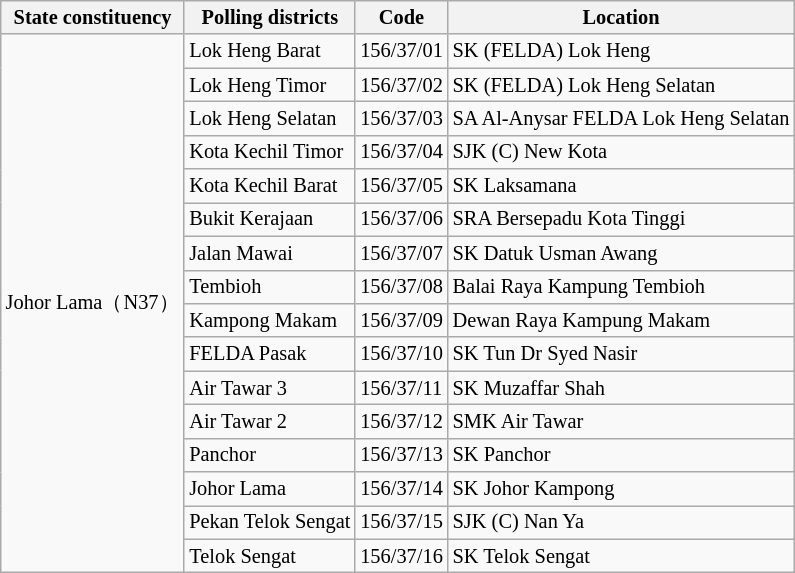<table class="wikitable sortable mw-collapsible" style="white-space:nowrap;font-size:85%">
<tr>
<th>State constituency</th>
<th>Polling districts</th>
<th>Code</th>
<th>Location</th>
</tr>
<tr>
<td rowspan="16">Johor Lama（N37）</td>
<td>Lok Heng Barat</td>
<td>156/37/01</td>
<td>SK (FELDA) Lok Heng</td>
</tr>
<tr>
<td>Lok Heng Timor</td>
<td>156/37/02</td>
<td>SK (FELDA) Lok Heng Selatan</td>
</tr>
<tr>
<td>Lok Heng Selatan</td>
<td>156/37/03</td>
<td>SA Al-Anysar FELDA Lok Heng Selatan</td>
</tr>
<tr>
<td>Kota Kechil Timor</td>
<td>156/37/04</td>
<td>SJK (C) New Kota</td>
</tr>
<tr>
<td>Kota Kechil Barat</td>
<td>156/37/05</td>
<td>SK Laksamana</td>
</tr>
<tr>
<td>Bukit Kerajaan</td>
<td>156/37/06</td>
<td>SRA Bersepadu Kota Tinggi</td>
</tr>
<tr>
<td>Jalan Mawai</td>
<td>156/37/07</td>
<td>SK Datuk Usman Awang</td>
</tr>
<tr>
<td>Tembioh</td>
<td>156/37/08</td>
<td>Balai Raya Kampung Tembioh</td>
</tr>
<tr>
<td>Kampong Makam</td>
<td>156/37/09</td>
<td>Dewan Raya Kampung Makam</td>
</tr>
<tr>
<td>FELDA Pasak</td>
<td>156/37/10</td>
<td>SK Tun Dr Syed Nasir</td>
</tr>
<tr>
<td>Air Tawar 3</td>
<td>156/37/11</td>
<td>SK Muzaffar Shah</td>
</tr>
<tr>
<td>Air Tawar 2</td>
<td>156/37/12</td>
<td>SMK Air Tawar</td>
</tr>
<tr>
<td>Panchor</td>
<td>156/37/13</td>
<td>SK Panchor</td>
</tr>
<tr>
<td>Johor Lama</td>
<td>156/37/14</td>
<td>SK Johor Kampong</td>
</tr>
<tr>
<td>Pekan Telok Sengat</td>
<td>156/37/15</td>
<td>SJK (C) Nan Ya</td>
</tr>
<tr>
<td>Telok Sengat</td>
<td>156/37/16</td>
<td>SK Telok Sengat</td>
</tr>
</table>
